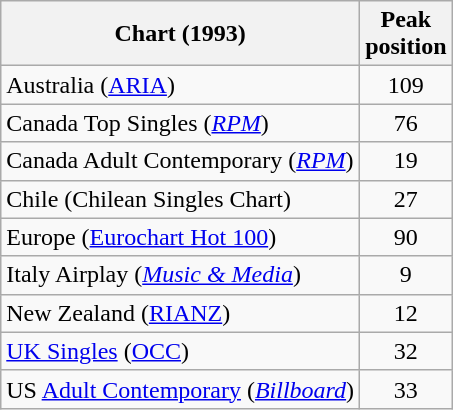<table class="wikitable sortable">
<tr>
<th align="left">Chart (1993)</th>
<th align="left">Peak<br>position</th>
</tr>
<tr>
<td align="left">Australia (<a href='#'>ARIA</a>)</td>
<td align="center">109</td>
</tr>
<tr>
<td align="left">Canada Top Singles (<em><a href='#'>RPM</a></em>)</td>
<td align="center">76</td>
</tr>
<tr>
<td align="left">Canada Adult Contemporary (<em><a href='#'>RPM</a></em>)</td>
<td align="center">19</td>
</tr>
<tr>
<td align="left">Chile (Chilean Singles Chart)</td>
<td align="center">27</td>
</tr>
<tr>
<td align="left">Europe (<a href='#'>Eurochart Hot 100</a>)</td>
<td align="center">90</td>
</tr>
<tr>
<td align="left">Italy Airplay (<em><a href='#'>Music & Media</a></em>)</td>
<td align="center">9</td>
</tr>
<tr>
<td align="left">New Zealand (<a href='#'>RIANZ</a>)</td>
<td align="center">12</td>
</tr>
<tr>
<td align="left"><a href='#'>UK Singles</a> (<a href='#'>OCC</a>)</td>
<td align="center">32</td>
</tr>
<tr>
<td align="left">US <a href='#'>Adult Contemporary</a> (<em><a href='#'>Billboard</a></em>)</td>
<td align="center">33</td>
</tr>
</table>
